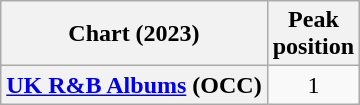<table class="wikitable sortable plainrowheaders" style="text-align:center;">
<tr>
<th scope="col">Chart (2023)</th>
<th scope="col">Peak<br>position</th>
</tr>
<tr>
<th scope="row"><a href='#'>UK R&B Albums</a> (OCC)</th>
<td>1</td>
</tr>
</table>
